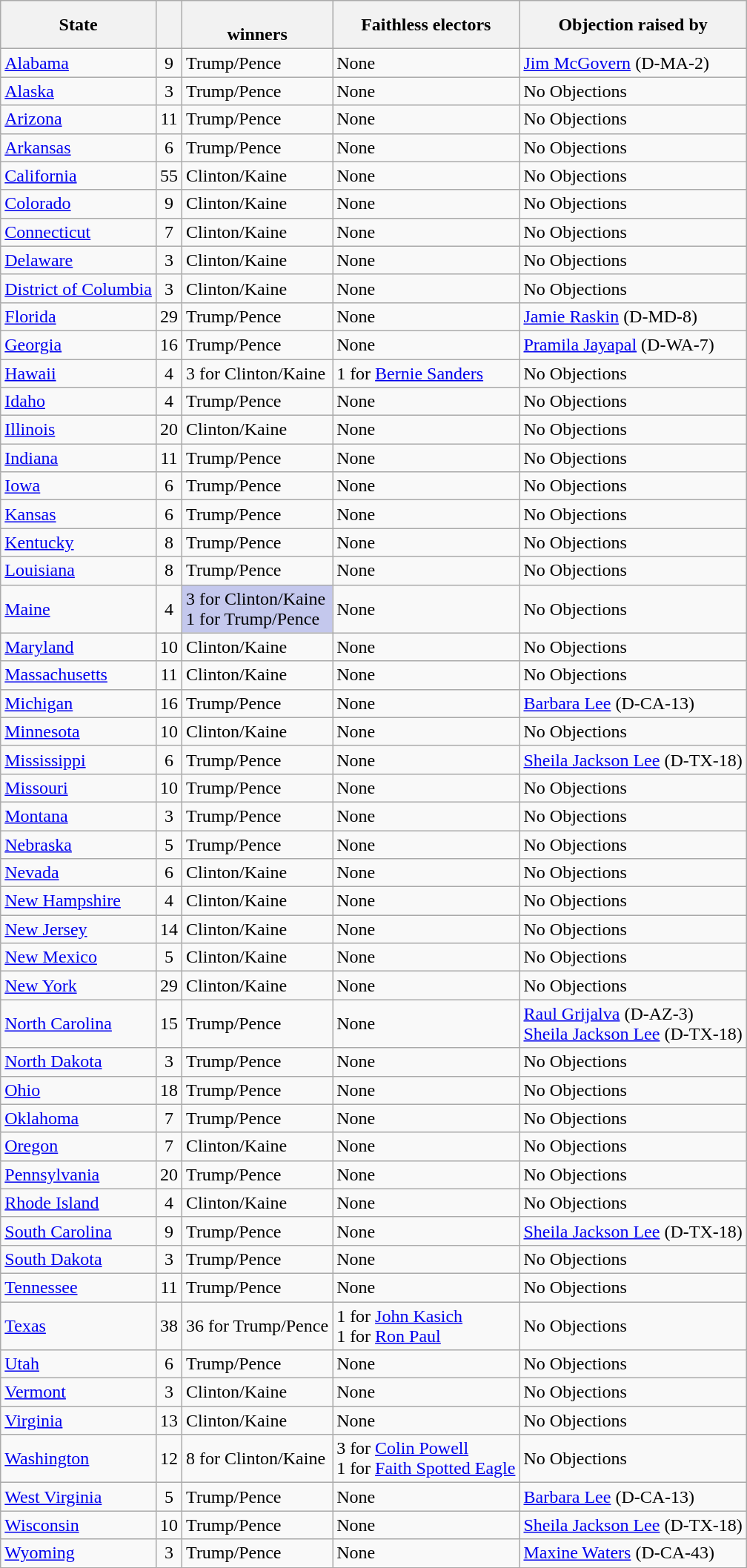<table class="wikitable sortable">
<tr>
<th>State</th>
<th></th>
<th><br>winners</th>
<th>Faithless electors</th>
<th>Objection raised by</th>
</tr>
<tr>
<td><a href='#'>Alabama</a></td>
<td style="text-align:center;">9</td>
<td>Trump/Pence</td>
<td>None</td>
<td><a href='#'>Jim McGovern</a> (D-MA-2)</td>
</tr>
<tr>
<td><a href='#'>Alaska</a></td>
<td style="text-align:center;">3</td>
<td>Trump/Pence</td>
<td>None</td>
<td>No Objections</td>
</tr>
<tr>
<td><a href='#'>Arizona</a></td>
<td style="text-align:center;">11</td>
<td>Trump/Pence</td>
<td>None</td>
<td>No Objections</td>
</tr>
<tr>
<td><a href='#'>Arkansas</a></td>
<td style="text-align:center;">6</td>
<td>Trump/Pence</td>
<td>None</td>
<td>No Objections</td>
</tr>
<tr>
<td><a href='#'>California</a></td>
<td style="text-align:center;">55</td>
<td>Clinton/Kaine</td>
<td>None</td>
<td>No Objections</td>
</tr>
<tr>
<td><a href='#'>Colorado</a></td>
<td style="text-align:center;">9</td>
<td>Clinton/Kaine</td>
<td>None</td>
<td>No Objections</td>
</tr>
<tr>
<td><a href='#'>Connecticut</a></td>
<td style="text-align:center;">7</td>
<td>Clinton/Kaine</td>
<td>None</td>
<td>No Objections</td>
</tr>
<tr>
<td><a href='#'>Delaware</a></td>
<td style="text-align:center;">3</td>
<td>Clinton/Kaine</td>
<td>None</td>
<td>No Objections</td>
</tr>
<tr>
<td><a href='#'>District of Columbia</a></td>
<td style="text-align:center;">3</td>
<td>Clinton/Kaine</td>
<td>None</td>
<td>No Objections</td>
</tr>
<tr>
<td><a href='#'>Florida</a></td>
<td style="text-align:center;">29</td>
<td>Trump/Pence</td>
<td>None</td>
<td><a href='#'>Jamie Raskin</a> (D-MD-8)</td>
</tr>
<tr>
<td><a href='#'>Georgia</a></td>
<td style="text-align:center;">16</td>
<td>Trump/Pence</td>
<td>None</td>
<td><a href='#'>Pramila Jayapal</a> (D-WA-7)</td>
</tr>
<tr>
<td><a href='#'>Hawaii</a></td>
<td style="text-align:center;">4</td>
<td>3 for Clinton/Kaine</td>
<td>1 for <a href='#'>Bernie Sanders</a></td>
<td>No Objections</td>
</tr>
<tr>
<td><a href='#'>Idaho</a></td>
<td style="text-align:center;">4</td>
<td>Trump/Pence</td>
<td>None</td>
<td>No Objections</td>
</tr>
<tr>
<td><a href='#'>Illinois</a></td>
<td style="text-align:center;">20</td>
<td>Clinton/Kaine</td>
<td>None</td>
<td>No Objections</td>
</tr>
<tr>
<td><a href='#'>Indiana</a></td>
<td style="text-align:center;">11</td>
<td>Trump/Pence</td>
<td>None</td>
<td>No Objections</td>
</tr>
<tr>
<td><a href='#'>Iowa</a></td>
<td style="text-align:center;">6</td>
<td>Trump/Pence</td>
<td>None</td>
<td>No Objections</td>
</tr>
<tr>
<td><a href='#'>Kansas</a></td>
<td style="text-align:center;">6</td>
<td>Trump/Pence</td>
<td>None</td>
<td>No Objections</td>
</tr>
<tr>
<td><a href='#'>Kentucky</a></td>
<td style="text-align:center;">8</td>
<td>Trump/Pence</td>
<td>None</td>
<td>No Objections</td>
</tr>
<tr>
<td><a href='#'>Louisiana</a></td>
<td style="text-align:center;">8</td>
<td>Trump/Pence</td>
<td>None</td>
<td>No Objections</td>
</tr>
<tr>
<td><a href='#'>Maine</a></td>
<td style="text-align:center;">4</td>
<td style="background-color: #C4C8ED">3 for Clinton/Kaine<br>1 for Trump/Pence</td>
<td>None</td>
<td>No Objections</td>
</tr>
<tr>
<td><a href='#'>Maryland</a></td>
<td style="text-align:center;">10</td>
<td>Clinton/Kaine</td>
<td>None</td>
<td>No Objections</td>
</tr>
<tr>
<td><a href='#'>Massachusetts</a></td>
<td style="text-align:center;">11</td>
<td>Clinton/Kaine</td>
<td>None</td>
<td>No Objections</td>
</tr>
<tr>
<td><a href='#'>Michigan</a></td>
<td style="text-align:center;">16</td>
<td>Trump/Pence</td>
<td>None</td>
<td><a href='#'>Barbara Lee</a> (D-CA-13)</td>
</tr>
<tr>
<td><a href='#'>Minnesota</a></td>
<td style="text-align:center;">10</td>
<td>Clinton/Kaine</td>
<td>None</td>
<td>No Objections</td>
</tr>
<tr>
<td><a href='#'>Mississippi</a></td>
<td style="text-align:center;">6</td>
<td>Trump/Pence</td>
<td>None</td>
<td><a href='#'>Sheila Jackson Lee</a> (D-TX-18)</td>
</tr>
<tr>
<td><a href='#'>Missouri</a></td>
<td style="text-align:center;">10</td>
<td>Trump/Pence</td>
<td>None</td>
<td>No Objections</td>
</tr>
<tr>
<td><a href='#'>Montana</a></td>
<td style="text-align:center;">3</td>
<td>Trump/Pence</td>
<td>None</td>
<td>No Objections</td>
</tr>
<tr>
<td><a href='#'>Nebraska</a></td>
<td style="text-align:center;">5</td>
<td>Trump/Pence</td>
<td>None</td>
<td>No Objections</td>
</tr>
<tr>
<td><a href='#'>Nevada</a></td>
<td style="text-align:center;">6</td>
<td>Clinton/Kaine</td>
<td>None</td>
<td>No Objections</td>
</tr>
<tr>
<td><a href='#'>New Hampshire</a></td>
<td style="text-align:center;">4</td>
<td>Clinton/Kaine</td>
<td>None</td>
<td>No Objections</td>
</tr>
<tr>
<td><a href='#'>New Jersey</a></td>
<td style="text-align:center;">14</td>
<td>Clinton/Kaine</td>
<td>None</td>
<td>No Objections</td>
</tr>
<tr>
<td><a href='#'>New Mexico</a></td>
<td style="text-align:center;">5</td>
<td>Clinton/Kaine</td>
<td>None</td>
<td>No Objections</td>
</tr>
<tr>
<td><a href='#'>New York</a></td>
<td style="text-align:center;">29</td>
<td>Clinton/Kaine</td>
<td>None</td>
<td>No Objections</td>
</tr>
<tr>
<td><a href='#'>North Carolina</a></td>
<td style="text-align:center;">15</td>
<td>Trump/Pence</td>
<td>None</td>
<td><a href='#'>Raul Grijalva</a> (D-AZ-3)<br><a href='#'>Sheila Jackson Lee</a> (D-TX-18)</td>
</tr>
<tr>
<td><a href='#'>North Dakota</a></td>
<td style="text-align:center;">3</td>
<td>Trump/Pence</td>
<td>None</td>
<td>No Objections</td>
</tr>
<tr>
<td><a href='#'>Ohio</a></td>
<td style="text-align:center;">18</td>
<td>Trump/Pence</td>
<td>None</td>
<td>No Objections</td>
</tr>
<tr>
<td><a href='#'>Oklahoma</a></td>
<td style="text-align:center;">7</td>
<td>Trump/Pence</td>
<td>None</td>
<td>No Objections</td>
</tr>
<tr>
<td><a href='#'>Oregon</a></td>
<td style="text-align:center;">7</td>
<td>Clinton/Kaine</td>
<td>None</td>
<td>No Objections</td>
</tr>
<tr>
<td><a href='#'>Pennsylvania</a></td>
<td style="text-align:center;">20</td>
<td>Trump/Pence</td>
<td>None</td>
<td>No Objections</td>
</tr>
<tr>
<td><a href='#'>Rhode Island</a></td>
<td style="text-align:center;">4</td>
<td>Clinton/Kaine</td>
<td>None</td>
<td>No Objections</td>
</tr>
<tr>
<td><a href='#'>South Carolina</a></td>
<td style="text-align:center;">9</td>
<td>Trump/Pence</td>
<td>None</td>
<td><a href='#'>Sheila Jackson Lee</a> (D-TX-18)</td>
</tr>
<tr>
<td><a href='#'>South Dakota</a></td>
<td style="text-align:center;">3</td>
<td>Trump/Pence</td>
<td>None</td>
<td>No Objections</td>
</tr>
<tr>
<td><a href='#'>Tennessee</a></td>
<td style="text-align:center;">11</td>
<td>Trump/Pence</td>
<td>None</td>
<td>No Objections</td>
</tr>
<tr>
<td><a href='#'>Texas</a></td>
<td style="text-align:center;">38</td>
<td>36 for Trump/Pence</td>
<td>1 for <a href='#'>John Kasich</a><br>1 for <a href='#'>Ron Paul</a></td>
<td>No Objections</td>
</tr>
<tr>
<td><a href='#'>Utah</a></td>
<td style="text-align:center;">6</td>
<td>Trump/Pence</td>
<td>None</td>
<td>No Objections</td>
</tr>
<tr>
<td><a href='#'>Vermont</a></td>
<td style="text-align:center;">3</td>
<td>Clinton/Kaine</td>
<td>None</td>
<td>No Objections</td>
</tr>
<tr>
<td><a href='#'>Virginia</a></td>
<td style="text-align:center;">13</td>
<td>Clinton/Kaine</td>
<td>None</td>
<td>No Objections</td>
</tr>
<tr>
<td><a href='#'>Washington</a></td>
<td style="text-align:center;">12</td>
<td>8 for Clinton/Kaine</td>
<td>3 for <a href='#'>Colin Powell</a><br>1 for <a href='#'>Faith Spotted Eagle</a></td>
<td>No Objections</td>
</tr>
<tr>
<td><a href='#'>West Virginia</a></td>
<td style="text-align:center;">5</td>
<td>Trump/Pence</td>
<td>None</td>
<td><a href='#'>Barbara Lee</a> (D-CA-13)</td>
</tr>
<tr>
<td><a href='#'>Wisconsin</a></td>
<td style="text-align:center;">10</td>
<td>Trump/Pence</td>
<td>None</td>
<td><a href='#'>Sheila Jackson Lee</a> (D-TX-18)</td>
</tr>
<tr>
<td><a href='#'>Wyoming</a></td>
<td style="text-align:center;">3</td>
<td>Trump/Pence</td>
<td>None</td>
<td><a href='#'>Maxine Waters</a> (D-CA-43)</td>
</tr>
</table>
